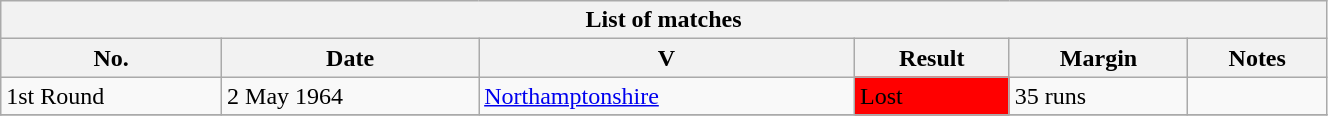<table class="wikitable" width="70%">
<tr>
<th bgcolor="#efefef" colspan=6>List of matches</th>
</tr>
<tr bgcolor="#efefef">
<th>No.</th>
<th>Date</th>
<th>V</th>
<th>Result</th>
<th>Margin</th>
<th>Notes</th>
</tr>
<tr>
<td>1st Round</td>
<td>2 May 1964</td>
<td><a href='#'>Northamptonshire</a> <br> </td>
<td bgcolor="#FF0000">Lost</td>
<td>35 runs</td>
<td></td>
</tr>
<tr>
</tr>
</table>
